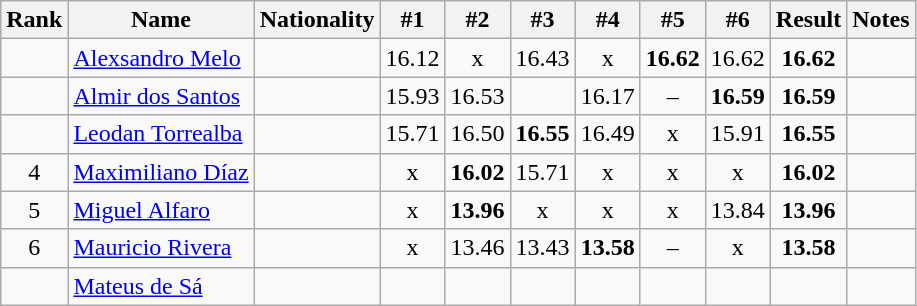<table class="wikitable sortable" style="text-align:center">
<tr>
<th>Rank</th>
<th>Name</th>
<th>Nationality</th>
<th>#1</th>
<th>#2</th>
<th>#3</th>
<th>#4</th>
<th>#5</th>
<th>#6</th>
<th>Result</th>
<th>Notes</th>
</tr>
<tr>
<td></td>
<td align=left><a href='#'>Alexsandro Melo</a></td>
<td align=left></td>
<td>16.12</td>
<td>x</td>
<td>16.43</td>
<td>x</td>
<td><strong>16.62</strong></td>
<td>16.62</td>
<td><strong>16.62</strong></td>
<td></td>
</tr>
<tr>
<td></td>
<td align=left><a href='#'>Almir dos Santos</a></td>
<td align=left></td>
<td>15.93</td>
<td>16.53</td>
<td></td>
<td>16.17</td>
<td>–</td>
<td><strong>16.59</strong></td>
<td><strong>16.59</strong></td>
<td></td>
</tr>
<tr>
<td></td>
<td align=left><a href='#'>Leodan Torrealba</a></td>
<td align=left></td>
<td>15.71</td>
<td>16.50</td>
<td><strong>16.55</strong></td>
<td>16.49</td>
<td>x</td>
<td>15.91</td>
<td><strong>16.55</strong></td>
<td></td>
</tr>
<tr>
<td>4</td>
<td align=left><a href='#'>Maximiliano Díaz</a></td>
<td align=left></td>
<td>x</td>
<td><strong>16.02</strong></td>
<td>15.71</td>
<td>x</td>
<td>x</td>
<td>x</td>
<td><strong>16.02</strong></td>
<td></td>
</tr>
<tr>
<td>5</td>
<td align=left><a href='#'>Miguel Alfaro</a></td>
<td align=left></td>
<td>x</td>
<td><strong>13.96</strong></td>
<td>x</td>
<td>x</td>
<td>x</td>
<td>13.84</td>
<td><strong>13.96</strong></td>
<td></td>
</tr>
<tr>
<td>6</td>
<td align=left><a href='#'>Mauricio Rivera</a></td>
<td align=left></td>
<td>x</td>
<td>13.46</td>
<td>13.43</td>
<td><strong>13.58</strong></td>
<td>–</td>
<td>x</td>
<td><strong>13.58</strong></td>
<td></td>
</tr>
<tr>
<td></td>
<td align=left><a href='#'>Mateus de Sá</a></td>
<td align=left></td>
<td></td>
<td></td>
<td></td>
<td></td>
<td></td>
<td></td>
<td><strong></strong></td>
<td></td>
</tr>
</table>
